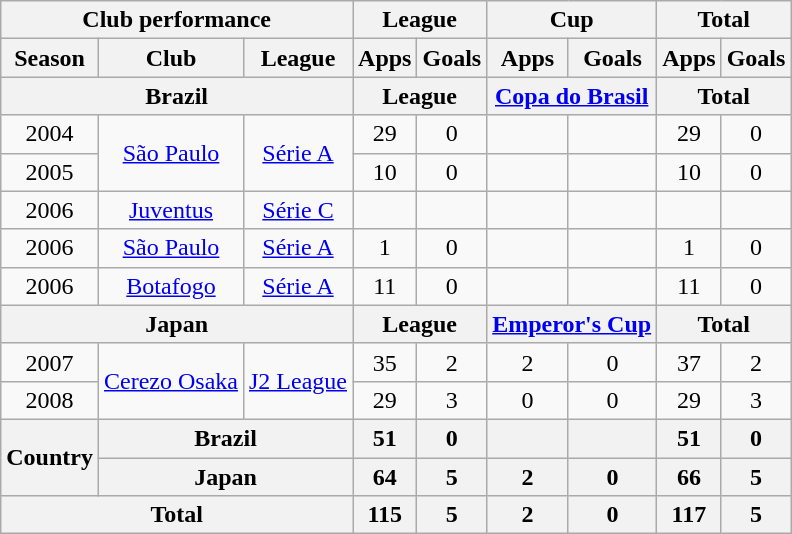<table class="wikitable" style="text-align:center;">
<tr>
<th colspan=3>Club performance</th>
<th colspan=2>League</th>
<th colspan=2>Cup</th>
<th colspan=2>Total</th>
</tr>
<tr>
<th>Season</th>
<th>Club</th>
<th>League</th>
<th>Apps</th>
<th>Goals</th>
<th>Apps</th>
<th>Goals</th>
<th>Apps</th>
<th>Goals</th>
</tr>
<tr>
<th colspan=3>Brazil</th>
<th colspan=2>League</th>
<th colspan=2><a href='#'>Copa do Brasil</a></th>
<th colspan=2>Total</th>
</tr>
<tr>
<td>2004</td>
<td rowspan=2><a href='#'>São Paulo</a></td>
<td rowspan=2><a href='#'>Série A</a></td>
<td>29</td>
<td>0</td>
<td></td>
<td></td>
<td>29</td>
<td>0</td>
</tr>
<tr>
<td>2005</td>
<td>10</td>
<td>0</td>
<td></td>
<td></td>
<td>10</td>
<td>0</td>
</tr>
<tr>
<td>2006</td>
<td><a href='#'>Juventus</a></td>
<td><a href='#'>Série C</a></td>
<td></td>
<td></td>
<td></td>
<td></td>
<td></td>
<td></td>
</tr>
<tr>
<td>2006</td>
<td><a href='#'>São Paulo</a></td>
<td><a href='#'>Série A</a></td>
<td>1</td>
<td>0</td>
<td></td>
<td></td>
<td>1</td>
<td>0</td>
</tr>
<tr>
<td>2006</td>
<td><a href='#'>Botafogo</a></td>
<td><a href='#'>Série A</a></td>
<td>11</td>
<td>0</td>
<td></td>
<td></td>
<td>11</td>
<td>0</td>
</tr>
<tr>
<th colspan=3>Japan</th>
<th colspan=2>League</th>
<th colspan=2><a href='#'>Emperor's Cup</a></th>
<th colspan=2>Total</th>
</tr>
<tr>
<td>2007</td>
<td rowspan=2><a href='#'>Cerezo Osaka</a></td>
<td rowspan=2><a href='#'>J2 League</a></td>
<td>35</td>
<td>2</td>
<td>2</td>
<td>0</td>
<td>37</td>
<td>2</td>
</tr>
<tr>
<td>2008</td>
<td>29</td>
<td>3</td>
<td>0</td>
<td>0</td>
<td>29</td>
<td>3</td>
</tr>
<tr>
<th rowspan=2>Country</th>
<th colspan=2>Brazil</th>
<th>51</th>
<th>0</th>
<th></th>
<th></th>
<th>51</th>
<th>0</th>
</tr>
<tr>
<th colspan=2>Japan</th>
<th>64</th>
<th>5</th>
<th>2</th>
<th>0</th>
<th>66</th>
<th>5</th>
</tr>
<tr>
<th colspan=3>Total</th>
<th>115</th>
<th>5</th>
<th>2</th>
<th>0</th>
<th>117</th>
<th>5</th>
</tr>
</table>
